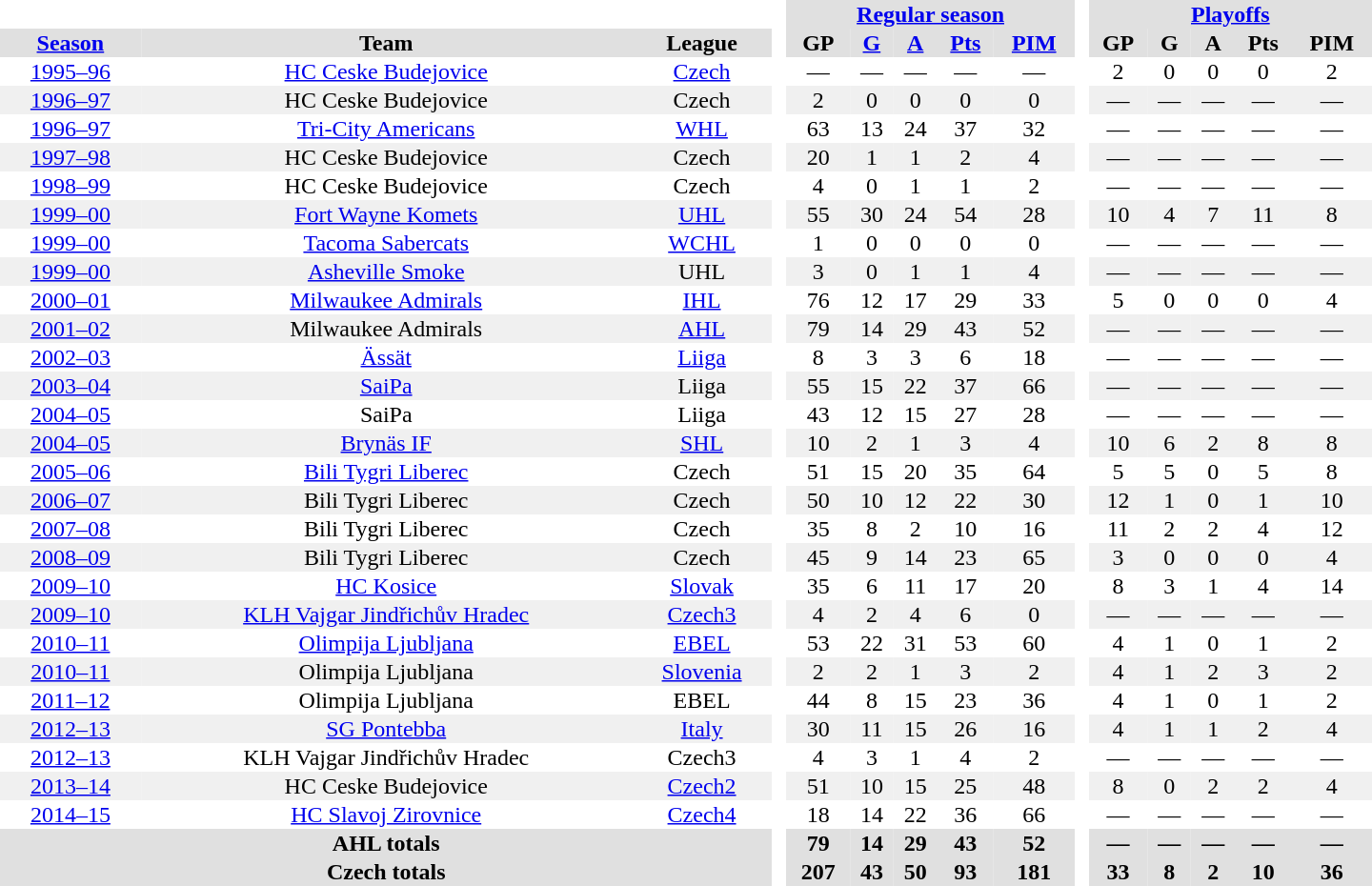<table border="0" cellpadding="1" cellspacing="0" style="text-align:center; width:60em">
<tr bgcolor="#e0e0e0">
<th colspan="3" bgcolor="#ffffff"> </th>
<th rowspan="99" bgcolor="#ffffff"> </th>
<th colspan="5"><a href='#'>Regular season</a></th>
<th rowspan="99" bgcolor="#ffffff"> </th>
<th colspan="5"><a href='#'>Playoffs</a></th>
</tr>
<tr bgcolor="#e0e0e0">
<th><a href='#'>Season</a></th>
<th>Team</th>
<th>League</th>
<th>GP</th>
<th><a href='#'>G</a></th>
<th><a href='#'>A</a></th>
<th><a href='#'>Pts</a></th>
<th><a href='#'>PIM</a></th>
<th>GP</th>
<th>G</th>
<th>A</th>
<th>Pts</th>
<th>PIM</th>
</tr>
<tr>
<td><a href='#'>1995–96</a></td>
<td><a href='#'>HC Ceske Budejovice</a></td>
<td><a href='#'>Czech</a></td>
<td>—</td>
<td>—</td>
<td>—</td>
<td>—</td>
<td>—</td>
<td>2</td>
<td>0</td>
<td>0</td>
<td>0</td>
<td>2</td>
</tr>
<tr bgcolor="#f0f0f0">
<td><a href='#'>1996–97</a></td>
<td>HC Ceske Budejovice</td>
<td>Czech</td>
<td>2</td>
<td>0</td>
<td>0</td>
<td>0</td>
<td>0</td>
<td>—</td>
<td>—</td>
<td>—</td>
<td>—</td>
<td>—</td>
</tr>
<tr>
<td><a href='#'>1996–97</a></td>
<td><a href='#'>Tri-City Americans</a></td>
<td><a href='#'>WHL</a></td>
<td>63</td>
<td>13</td>
<td>24</td>
<td>37</td>
<td>32</td>
<td>—</td>
<td>—</td>
<td>—</td>
<td>—</td>
<td>—</td>
</tr>
<tr bgcolor="#f0f0f0">
<td><a href='#'>1997–98</a></td>
<td>HC Ceske Budejovice</td>
<td>Czech</td>
<td>20</td>
<td>1</td>
<td>1</td>
<td>2</td>
<td>4</td>
<td>—</td>
<td>—</td>
<td>—</td>
<td>—</td>
<td>—</td>
</tr>
<tr>
<td><a href='#'>1998–99</a></td>
<td>HC Ceske Budejovice</td>
<td>Czech</td>
<td>4</td>
<td>0</td>
<td>1</td>
<td>1</td>
<td>2</td>
<td>—</td>
<td>—</td>
<td>—</td>
<td>—</td>
<td>—</td>
</tr>
<tr bgcolor="#f0f0f0">
<td><a href='#'>1999–00</a></td>
<td><a href='#'>Fort Wayne Komets</a></td>
<td><a href='#'>UHL</a></td>
<td>55</td>
<td>30</td>
<td>24</td>
<td>54</td>
<td>28</td>
<td>10</td>
<td>4</td>
<td>7</td>
<td>11</td>
<td>8</td>
</tr>
<tr>
<td><a href='#'>1999–00</a></td>
<td><a href='#'>Tacoma Sabercats</a></td>
<td><a href='#'>WCHL</a></td>
<td>1</td>
<td>0</td>
<td>0</td>
<td>0</td>
<td>0</td>
<td>—</td>
<td>—</td>
<td>—</td>
<td>—</td>
<td>—</td>
</tr>
<tr bgcolor="#f0f0f0">
<td><a href='#'>1999–00</a></td>
<td><a href='#'>Asheville Smoke</a></td>
<td>UHL</td>
<td>3</td>
<td>0</td>
<td>1</td>
<td>1</td>
<td>4</td>
<td>—</td>
<td>—</td>
<td>—</td>
<td>—</td>
<td>—</td>
</tr>
<tr>
<td><a href='#'>2000–01</a></td>
<td><a href='#'>Milwaukee Admirals</a></td>
<td><a href='#'>IHL</a></td>
<td>76</td>
<td>12</td>
<td>17</td>
<td>29</td>
<td>33</td>
<td>5</td>
<td>0</td>
<td>0</td>
<td>0</td>
<td>4</td>
</tr>
<tr bgcolor="#f0f0f0">
<td><a href='#'>2001–02</a></td>
<td>Milwaukee Admirals</td>
<td><a href='#'>AHL</a></td>
<td>79</td>
<td>14</td>
<td>29</td>
<td>43</td>
<td>52</td>
<td>—</td>
<td>—</td>
<td>—</td>
<td>—</td>
<td>—</td>
</tr>
<tr>
<td><a href='#'>2002–03</a></td>
<td><a href='#'>Ässät</a></td>
<td><a href='#'>Liiga</a></td>
<td>8</td>
<td>3</td>
<td>3</td>
<td>6</td>
<td>18</td>
<td>—</td>
<td>—</td>
<td>—</td>
<td>—</td>
<td>—</td>
</tr>
<tr bgcolor="#f0f0f0">
<td><a href='#'>2003–04</a></td>
<td><a href='#'>SaiPa</a></td>
<td>Liiga</td>
<td>55</td>
<td>15</td>
<td>22</td>
<td>37</td>
<td>66</td>
<td>—</td>
<td>—</td>
<td>—</td>
<td>—</td>
<td>—</td>
</tr>
<tr>
<td><a href='#'>2004–05</a></td>
<td>SaiPa</td>
<td>Liiga</td>
<td>43</td>
<td>12</td>
<td>15</td>
<td>27</td>
<td>28</td>
<td>—</td>
<td>—</td>
<td>—</td>
<td>—</td>
<td>—</td>
</tr>
<tr bgcolor="#f0f0f0">
<td><a href='#'>2004–05</a></td>
<td><a href='#'>Brynäs IF</a></td>
<td><a href='#'>SHL</a></td>
<td>10</td>
<td>2</td>
<td>1</td>
<td>3</td>
<td>4</td>
<td>10</td>
<td>6</td>
<td>2</td>
<td>8</td>
<td>8</td>
</tr>
<tr>
<td><a href='#'>2005–06</a></td>
<td><a href='#'>Bili Tygri Liberec</a></td>
<td>Czech</td>
<td>51</td>
<td>15</td>
<td>20</td>
<td>35</td>
<td>64</td>
<td>5</td>
<td>5</td>
<td>0</td>
<td>5</td>
<td>8</td>
</tr>
<tr bgcolor="#f0f0f0">
<td><a href='#'>2006–07</a></td>
<td>Bili Tygri Liberec</td>
<td>Czech</td>
<td>50</td>
<td>10</td>
<td>12</td>
<td>22</td>
<td>30</td>
<td>12</td>
<td>1</td>
<td>0</td>
<td>1</td>
<td>10</td>
</tr>
<tr>
<td><a href='#'>2007–08</a></td>
<td>Bili Tygri Liberec</td>
<td>Czech</td>
<td>35</td>
<td>8</td>
<td>2</td>
<td>10</td>
<td>16</td>
<td>11</td>
<td>2</td>
<td>2</td>
<td>4</td>
<td>12</td>
</tr>
<tr bgcolor="#f0f0f0">
<td><a href='#'>2008–09</a></td>
<td>Bili Tygri Liberec</td>
<td>Czech</td>
<td>45</td>
<td>9</td>
<td>14</td>
<td>23</td>
<td>65</td>
<td>3</td>
<td>0</td>
<td>0</td>
<td>0</td>
<td>4</td>
</tr>
<tr>
<td><a href='#'>2009–10</a></td>
<td><a href='#'>HC Kosice</a></td>
<td><a href='#'>Slovak</a></td>
<td>35</td>
<td>6</td>
<td>11</td>
<td>17</td>
<td>20</td>
<td>8</td>
<td>3</td>
<td>1</td>
<td>4</td>
<td>14</td>
</tr>
<tr bgcolor="#f0f0f0">
<td><a href='#'>2009–10</a></td>
<td><a href='#'>KLH Vajgar Jindřichův Hradec</a></td>
<td><a href='#'>Czech3</a></td>
<td>4</td>
<td>2</td>
<td>4</td>
<td>6</td>
<td>0</td>
<td>—</td>
<td>—</td>
<td>—</td>
<td>—</td>
<td>—</td>
</tr>
<tr>
<td><a href='#'>2010–11</a></td>
<td><a href='#'>Olimpija Ljubljana</a></td>
<td><a href='#'>EBEL</a></td>
<td>53</td>
<td>22</td>
<td>31</td>
<td>53</td>
<td>60</td>
<td>4</td>
<td>1</td>
<td>0</td>
<td>1</td>
<td>2</td>
</tr>
<tr bgcolor="#f0f0f0">
<td><a href='#'>2010–11</a></td>
<td>Olimpija Ljubljana</td>
<td><a href='#'>Slovenia</a></td>
<td>2</td>
<td>2</td>
<td>1</td>
<td>3</td>
<td>2</td>
<td>4</td>
<td>1</td>
<td>2</td>
<td>3</td>
<td>2</td>
</tr>
<tr>
<td><a href='#'>2011–12</a></td>
<td>Olimpija Ljubljana</td>
<td>EBEL</td>
<td>44</td>
<td>8</td>
<td>15</td>
<td>23</td>
<td>36</td>
<td>4</td>
<td>1</td>
<td>0</td>
<td>1</td>
<td>2</td>
</tr>
<tr bgcolor="#f0f0f0">
<td><a href='#'>2012–13</a></td>
<td><a href='#'>SG Pontebba</a></td>
<td><a href='#'>Italy</a></td>
<td>30</td>
<td>11</td>
<td>15</td>
<td>26</td>
<td>16</td>
<td>4</td>
<td>1</td>
<td>1</td>
<td>2</td>
<td>4</td>
</tr>
<tr>
<td><a href='#'>2012–13</a></td>
<td>KLH Vajgar Jindřichův Hradec</td>
<td>Czech3</td>
<td>4</td>
<td>3</td>
<td>1</td>
<td>4</td>
<td>2</td>
<td>—</td>
<td>—</td>
<td>—</td>
<td>—</td>
<td>—</td>
</tr>
<tr bgcolor="#f0f0f0">
<td><a href='#'>2013–14</a></td>
<td>HC Ceske Budejovice</td>
<td><a href='#'>Czech2</a></td>
<td>51</td>
<td>10</td>
<td>15</td>
<td>25</td>
<td>48</td>
<td>8</td>
<td>0</td>
<td>2</td>
<td>2</td>
<td>4</td>
</tr>
<tr>
<td><a href='#'>2014–15</a></td>
<td><a href='#'>HC Slavoj Zirovnice</a></td>
<td><a href='#'>Czech4</a></td>
<td>18</td>
<td>14</td>
<td>22</td>
<td>36</td>
<td>66</td>
<td>—</td>
<td>—</td>
<td>—</td>
<td>—</td>
<td>—</td>
</tr>
<tr>
</tr>
<tr ALIGN="center" bgcolor="#e0e0e0">
<th colspan="3">AHL totals</th>
<th ALIGN="center">79</th>
<th ALIGN="center">14</th>
<th ALIGN="center">29</th>
<th ALIGN="center">43</th>
<th ALIGN="center">52</th>
<th ALIGN="center">—</th>
<th ALIGN="center">—</th>
<th ALIGN="center">—</th>
<th ALIGN="center">—</th>
<th ALIGN="center">—</th>
</tr>
<tr>
</tr>
<tr ALIGN="center" bgcolor="#e0e0e0">
<th colspan="3">Czech totals</th>
<th ALIGN="center">207</th>
<th ALIGN="center">43</th>
<th ALIGN="center">50</th>
<th ALIGN="center">93</th>
<th ALIGN="center">181</th>
<th ALIGN="center">33</th>
<th ALIGN="center">8</th>
<th ALIGN="center">2</th>
<th ALIGN="center">10</th>
<th ALIGN="center">36</th>
</tr>
</table>
